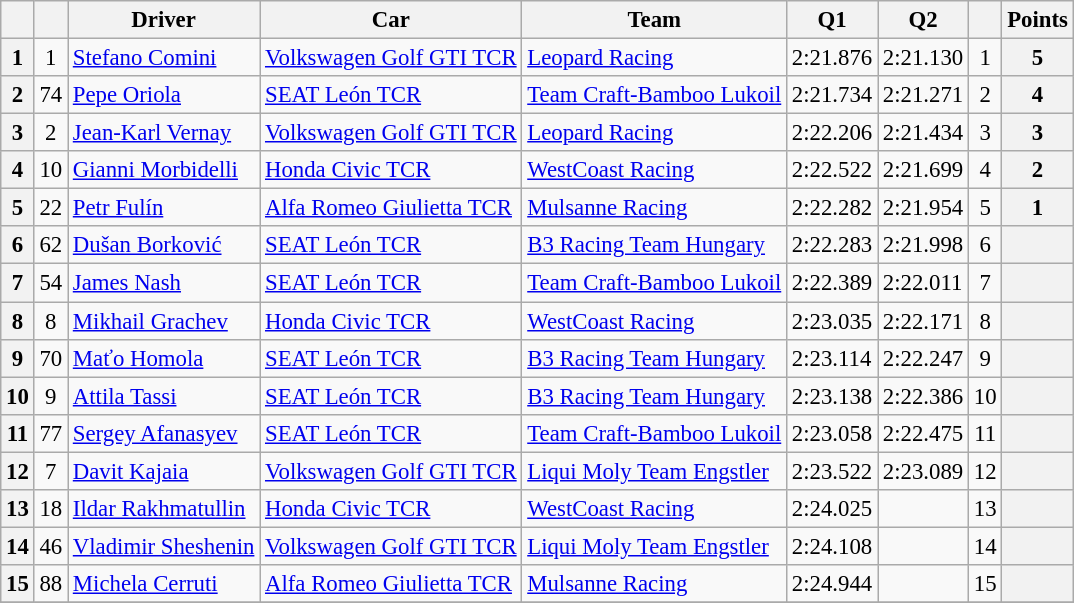<table class="wikitable sortable" style="font-size:95%">
<tr>
<th></th>
<th></th>
<th>Driver</th>
<th>Car</th>
<th>Team</th>
<th>Q1</th>
<th>Q2</th>
<th></th>
<th>Points</th>
</tr>
<tr>
<th>1</th>
<td align=center>1</td>
<td> <a href='#'>Stefano Comini</a></td>
<td><a href='#'>Volkswagen Golf GTI TCR</a></td>
<td> <a href='#'>Leopard Racing</a></td>
<td>2:21.876</td>
<td>2:21.130</td>
<td align=center>1</td>
<th>5</th>
</tr>
<tr>
<th>2</th>
<td align=center>74</td>
<td> <a href='#'>Pepe Oriola</a></td>
<td><a href='#'>SEAT León TCR</a></td>
<td> <a href='#'>Team Craft-Bamboo Lukoil</a></td>
<td>2:21.734</td>
<td>2:21.271</td>
<td align=center>2</td>
<th>4</th>
</tr>
<tr>
<th>3</th>
<td align=center>2</td>
<td> <a href='#'>Jean-Karl Vernay</a></td>
<td><a href='#'>Volkswagen Golf GTI TCR</a></td>
<td> <a href='#'>Leopard Racing</a></td>
<td>2:22.206</td>
<td>2:21.434</td>
<td align=center>3</td>
<th>3</th>
</tr>
<tr>
<th>4</th>
<td align=center>10</td>
<td> <a href='#'>Gianni Morbidelli</a></td>
<td><a href='#'>Honda Civic TCR</a></td>
<td> <a href='#'>WestCoast Racing</a></td>
<td>2:22.522</td>
<td>2:21.699</td>
<td align=center>4</td>
<th>2</th>
</tr>
<tr>
<th>5</th>
<td align=center>22</td>
<td> <a href='#'>Petr Fulín</a></td>
<td><a href='#'>Alfa Romeo Giulietta TCR</a></td>
<td> <a href='#'>Mulsanne Racing</a></td>
<td>2:22.282</td>
<td>2:21.954</td>
<td align=center>5</td>
<th>1</th>
</tr>
<tr>
<th>6</th>
<td align=center>62</td>
<td> <a href='#'>Dušan Borković</a></td>
<td><a href='#'>SEAT León TCR</a></td>
<td> <a href='#'>B3 Racing Team Hungary</a></td>
<td>2:22.283</td>
<td>2:21.998</td>
<td align=center>6</td>
<th></th>
</tr>
<tr>
<th>7</th>
<td align=center>54</td>
<td> <a href='#'>James Nash</a></td>
<td><a href='#'>SEAT León TCR</a></td>
<td> <a href='#'>Team Craft-Bamboo Lukoil</a></td>
<td>2:22.389</td>
<td>2:22.011</td>
<td align=center>7</td>
<th></th>
</tr>
<tr>
<th>8</th>
<td align=center>8</td>
<td> <a href='#'>Mikhail Grachev</a></td>
<td><a href='#'>Honda Civic TCR</a></td>
<td> <a href='#'>WestCoast Racing</a></td>
<td>2:23.035</td>
<td>2:22.171</td>
<td align=center>8</td>
<th></th>
</tr>
<tr>
<th>9</th>
<td align=center>70</td>
<td> <a href='#'>Maťo Homola</a></td>
<td><a href='#'>SEAT León TCR</a></td>
<td> <a href='#'>B3 Racing Team Hungary</a></td>
<td>2:23.114</td>
<td>2:22.247</td>
<td align=center>9</td>
<th></th>
</tr>
<tr>
<th>10</th>
<td align=center>9</td>
<td> <a href='#'>Attila Tassi</a></td>
<td><a href='#'>SEAT León TCR</a></td>
<td> <a href='#'>B3 Racing Team Hungary</a></td>
<td>2:23.138</td>
<td>2:22.386</td>
<td align=center>10</td>
<th></th>
</tr>
<tr>
<th>11</th>
<td align=center>77</td>
<td> <a href='#'>Sergey Afanasyev</a></td>
<td><a href='#'>SEAT León TCR</a></td>
<td> <a href='#'>Team Craft-Bamboo Lukoil</a></td>
<td>2:23.058</td>
<td>2:22.475</td>
<td align=center>11</td>
<th></th>
</tr>
<tr>
<th>12</th>
<td align=center>7</td>
<td> <a href='#'>Davit Kajaia</a></td>
<td><a href='#'>Volkswagen Golf GTI TCR</a></td>
<td> <a href='#'>Liqui Moly Team Engstler</a></td>
<td>2:23.522</td>
<td>2:23.089</td>
<td align=center>12</td>
<th></th>
</tr>
<tr>
<th>13</th>
<td align=center>18</td>
<td> <a href='#'>Ildar Rakhmatullin</a></td>
<td><a href='#'>Honda Civic TCR</a></td>
<td> <a href='#'>WestCoast Racing</a></td>
<td>2:24.025</td>
<td></td>
<td align=center>13</td>
<th></th>
</tr>
<tr>
<th>14</th>
<td align=center>46</td>
<td> <a href='#'>Vladimir Sheshenin</a></td>
<td><a href='#'>Volkswagen Golf GTI TCR</a></td>
<td> <a href='#'>Liqui Moly Team Engstler</a></td>
<td>2:24.108</td>
<td></td>
<td align=center>14</td>
<th></th>
</tr>
<tr>
<th>15</th>
<td align=center>88</td>
<td> <a href='#'>Michela Cerruti</a></td>
<td><a href='#'>Alfa Romeo Giulietta TCR</a></td>
<td> <a href='#'>Mulsanne Racing</a></td>
<td>2:24.944</td>
<td></td>
<td align=center>15</td>
<th></th>
</tr>
<tr>
</tr>
</table>
